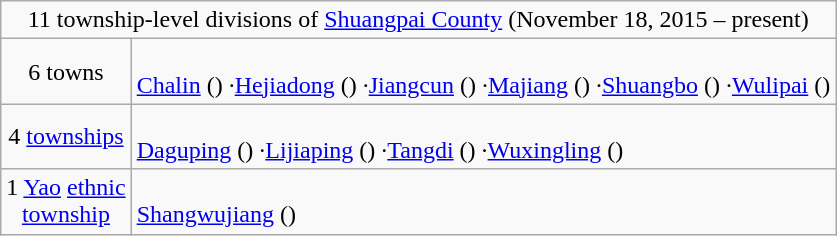<table class="wikitable">
<tr>
<td style="text-align:center;" colspan="2">11 township-level divisions of <a href='#'>Shuangpai County</a> (November 18, 2015 – present)</td>
</tr>
<tr align=left>
<td align=center>6 towns</td>
<td><br><a href='#'>Chalin</a> ()
·<a href='#'>Hejiadong</a> ()
·<a href='#'>Jiangcun</a> ()
·<a href='#'>Majiang</a> ()
·<a href='#'>Shuangbo</a> ()
·<a href='#'>Wulipai</a> ()</td>
</tr>
<tr align=left>
<td align=center>4 <a href='#'>townships</a></td>
<td><br><a href='#'>Daguping</a> ()
·<a href='#'>Lijiaping</a> ()
·<a href='#'>Tangdi</a> ()
·<a href='#'>Wuxingling</a> ()</td>
</tr>
<tr align=left>
<td align=center>1 <a href='#'>Yao</a> <a href='#'>ethnic <br>township</a></td>
<td><br><a href='#'>Shangwujiang</a> ()</td>
</tr>
</table>
